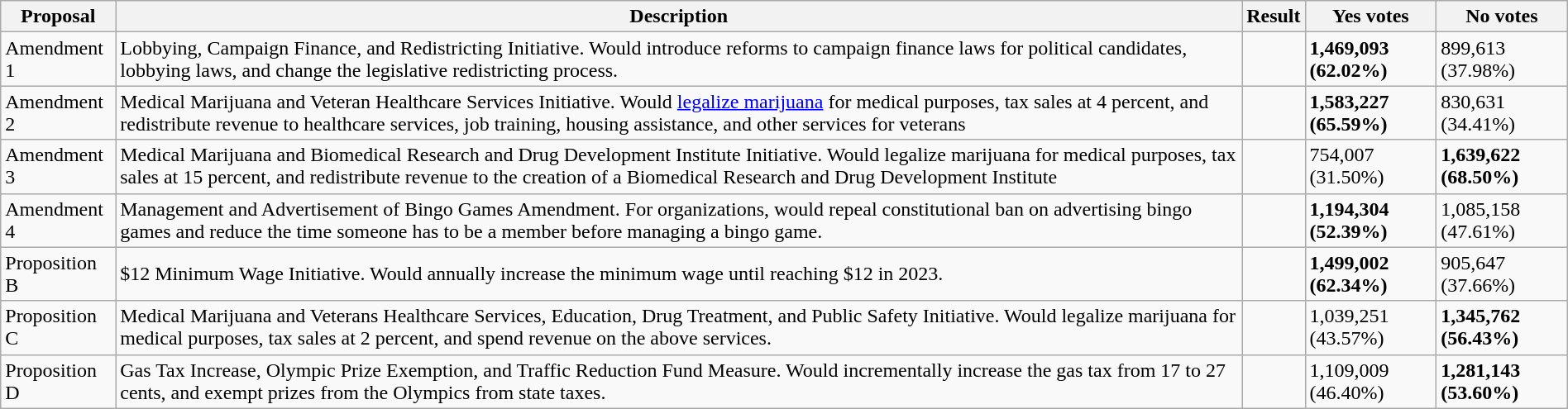<table class="wikitable sortable" style="width:100%">
<tr>
<th class="unsortable" scope="col">Proposal</th>
<th class="unsortable" scope="col">Description</th>
<th scope="col">Result</th>
<th scope="col">Yes votes</th>
<th scope="col">No votes</th>
</tr>
<tr>
<td>Amendment 1</td>
<td>Lobbying, Campaign Finance, and Redistricting Initiative. Would introduce reforms to campaign finance laws for political candidates, lobbying laws, and change the legislative redistricting process.</td>
<td></td>
<td><strong>1,469,093 (62.02%)</strong></td>
<td>899,613 (37.98%)</td>
</tr>
<tr>
<td>Amendment 2</td>
<td>Medical Marijuana and Veteran Healthcare Services Initiative. Would <a href='#'>legalize marijuana</a> for medical purposes, tax sales at 4 percent, and redistribute revenue to healthcare services, job training, housing assistance, and other services for veterans</td>
<td></td>
<td><strong>1,583,227 (65.59%)</strong></td>
<td>830,631 (34.41%)</td>
</tr>
<tr>
<td>Amendment 3</td>
<td>Medical Marijuana and Biomedical Research and Drug Development Institute Initiative. Would legalize marijuana for medical purposes, tax sales at 15 percent, and redistribute revenue to the creation of a Biomedical Research and Drug Development Institute</td>
<td></td>
<td>754,007 (31.50%)</td>
<td><strong>1,639,622 (68.50%)</strong></td>
</tr>
<tr>
<td>Amendment 4</td>
<td>Management and Advertisement of Bingo Games Amendment. For organizations, would repeal constitutional ban on advertising bingo games and reduce the time someone has to be a member before managing a bingo game.</td>
<td></td>
<td><strong>1,194,304 (52.39%)</strong></td>
<td>1,085,158 (47.61%)</td>
</tr>
<tr>
<td>Proposition B</td>
<td>$12 Minimum Wage Initiative. Would annually increase the minimum wage until reaching $12 in 2023.</td>
<td></td>
<td><strong>1,499,002 (62.34%)</strong></td>
<td>905,647 (37.66%)</td>
</tr>
<tr>
<td>Proposition C</td>
<td>Medical Marijuana and Veterans Healthcare Services, Education, Drug Treatment, and Public Safety Initiative. Would legalize marijuana for medical purposes, tax sales at 2 percent, and spend revenue on the above services.</td>
<td></td>
<td>1,039,251 (43.57%)</td>
<td><strong>1,345,762 (56.43%)</strong></td>
</tr>
<tr>
<td>Proposition D</td>
<td>Gas Tax Increase, Olympic Prize Exemption, and Traffic Reduction Fund Measure. Would incrementally increase the gas tax from 17 to 27 cents, and exempt prizes from the Olympics from state taxes.</td>
<td></td>
<td>1,109,009 (46.40%)</td>
<td><strong>1,281,143 (53.60%)</strong></td>
</tr>
</table>
